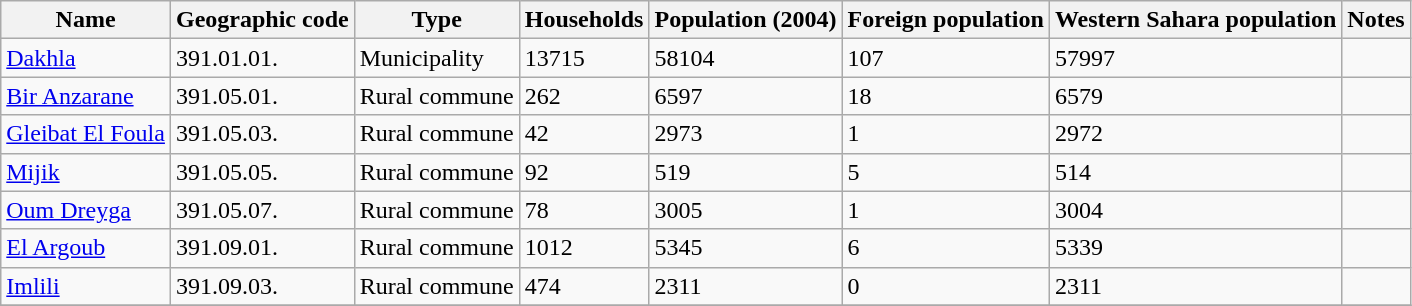<table class="wikitable sortable">
<tr>
<th>Name</th>
<th>Geographic code</th>
<th>Type</th>
<th>Households</th>
<th>Population (2004)</th>
<th>Foreign population</th>
<th>Western Sahara population</th>
<th>Notes</th>
</tr>
<tr>
<td><a href='#'>Dakhla</a></td>
<td>391.01.01.</td>
<td>Municipality</td>
<td>13715</td>
<td>58104</td>
<td>107</td>
<td>57997</td>
<td></td>
</tr>
<tr>
<td><a href='#'>Bir Anzarane</a></td>
<td>391.05.01.</td>
<td>Rural commune</td>
<td>262</td>
<td>6597</td>
<td>18</td>
<td>6579</td>
<td></td>
</tr>
<tr>
<td><a href='#'>Gleibat El Foula</a></td>
<td>391.05.03.</td>
<td>Rural commune</td>
<td>42</td>
<td>2973</td>
<td>1</td>
<td>2972</td>
<td></td>
</tr>
<tr>
<td><a href='#'>Mijik</a></td>
<td>391.05.05.</td>
<td>Rural commune</td>
<td>92</td>
<td>519</td>
<td>5</td>
<td>514</td>
<td></td>
</tr>
<tr>
<td><a href='#'>Oum Dreyga</a></td>
<td>391.05.07.</td>
<td>Rural commune</td>
<td>78</td>
<td>3005</td>
<td>1</td>
<td>3004</td>
<td></td>
</tr>
<tr>
<td><a href='#'>El Argoub</a></td>
<td>391.09.01.</td>
<td>Rural commune</td>
<td>1012</td>
<td>5345</td>
<td>6</td>
<td>5339</td>
<td></td>
</tr>
<tr>
<td><a href='#'>Imlili</a></td>
<td>391.09.03.</td>
<td>Rural commune</td>
<td>474</td>
<td>2311</td>
<td>0</td>
<td>2311</td>
<td></td>
</tr>
<tr>
</tr>
</table>
